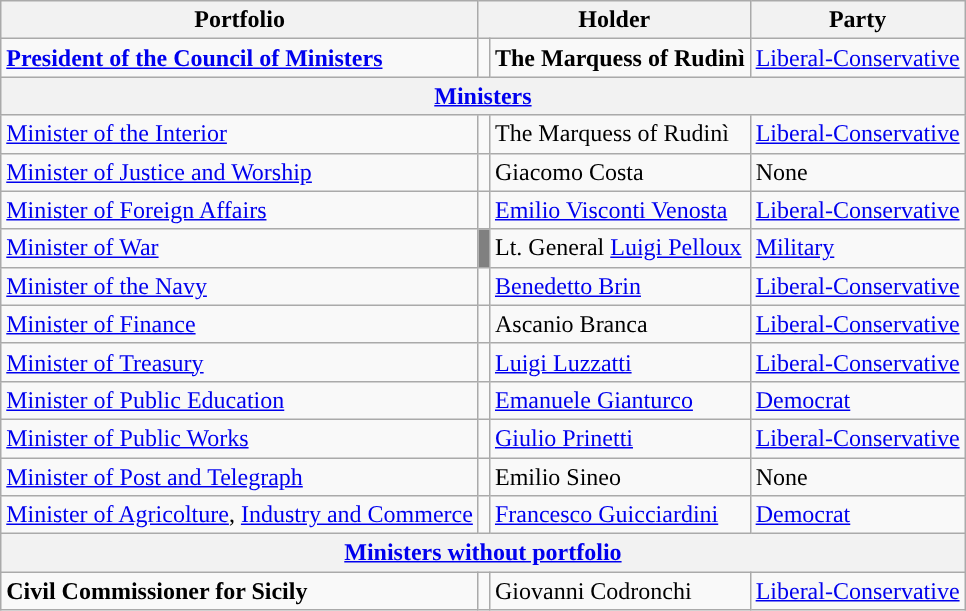<table class="wikitable">
<tr>
<th>Portfolio</th>
<th colspan=2>Holder</th>
<th>Party</th>
</tr>
<tr>
<td><strong><a href='#'>President of the Council of Ministers</a></strong></td>
<td style="background:"></td>
<td><strong>The Marquess of Rudinì</strong></td>
<td><a href='#'>Liberal-Conservative</a></td>
</tr>
<tr>
<th colspan=4 align=center><a href='#'>Ministers</a></th>
</tr>
<tr>
<td><a href='#'>Minister of the Interior</a></td>
<td style="background:"></td>
<td>The Marquess of Rudinì</td>
<td><a href='#'>Liberal-Conservative</a></td>
</tr>
<tr>
<td><a href='#'>Minister of Justice and Worship</a></td>
<td style="background:"></td>
<td>Giacomo Costa</td>
<td>None</td>
</tr>
<tr>
<td><a href='#'>Minister of Foreign Affairs</a></td>
<td style="background:"></td>
<td><a href='#'>Emilio Visconti Venosta</a></td>
<td><a href='#'>Liberal-Conservative</a></td>
</tr>
<tr>
<td><a href='#'>Minister of War</a></td>
<td style="background:#808080;"></td>
<td>Lt. General <a href='#'>Luigi Pelloux</a></td>
<td><a href='#'>Military</a></td>
</tr>
<tr>
<td><a href='#'>Minister of the Navy</a></td>
<td style="background:"></td>
<td><a href='#'>Benedetto Brin</a></td>
<td><a href='#'>Liberal-Conservative</a></td>
</tr>
<tr>
<td><a href='#'>Minister of Finance</a></td>
<td style="background:"></td>
<td>Ascanio Branca</td>
<td><a href='#'>Liberal-Conservative</a></td>
</tr>
<tr>
<td><a href='#'>Minister of Treasury</a></td>
<td style="background:"></td>
<td><a href='#'>Luigi Luzzatti</a></td>
<td><a href='#'>Liberal-Conservative</a></td>
</tr>
<tr>
<td><a href='#'>Minister of Public Education</a></td>
<td style="background:"></td>
<td><a href='#'>Emanuele Gianturco</a></td>
<td><a href='#'>Democrat</a></td>
</tr>
<tr>
<td><a href='#'>Minister of Public Works</a></td>
<td style="background:"></td>
<td><a href='#'>Giulio Prinetti</a></td>
<td><a href='#'>Liberal-Conservative</a></td>
</tr>
<tr>
<td><a href='#'>Minister of Post and Telegraph</a></td>
<td style="background:"></td>
<td>Emilio Sineo</td>
<td>None</td>
</tr>
<tr>
<td><a href='#'>Minister of Agricolture</a>, <a href='#'>Industry and Commerce</a></td>
<td style="background:"></td>
<td><a href='#'>Francesco Guicciardini</a></td>
<td><a href='#'>Democrat</a></td>
</tr>
<tr>
<th colspan=4 align=center><a href='#'>Ministers without portfolio</a></th>
</tr>
<tr>
<td><strong>Civil Commissioner for Sicily</strong></td>
<td style="background:"></td>
<td>Giovanni Codronchi</td>
<td><a href='#'>Liberal-Conservative</a></td>
</tr>
</table>
